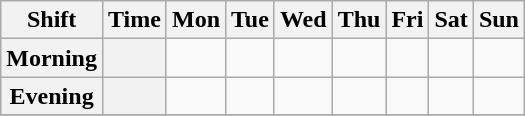<table class="wikitable">
<tr>
<th>Shift</th>
<th>Time</th>
<th>Mon</th>
<th>Tue</th>
<th>Wed</th>
<th>Thu</th>
<th>Fri</th>
<th>Sat</th>
<th>Sun</th>
</tr>
<tr>
<th>Morning</th>
<th></th>
<td></td>
<td></td>
<td></td>
<td></td>
<td></td>
<td></td>
<td></td>
</tr>
<tr>
<th>Evening</th>
<th></th>
<td></td>
<td></td>
<td></td>
<td></td>
<td></td>
<td></td>
<td></td>
</tr>
<tr>
</tr>
</table>
